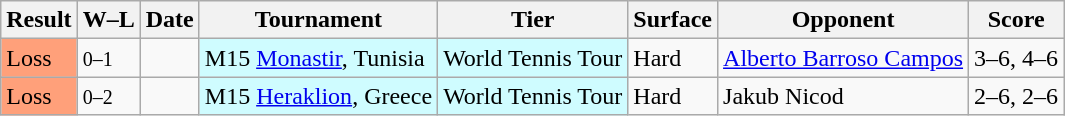<table class="sortable wikitable">
<tr>
<th>Result</th>
<th class="unsortable">W–L</th>
<th>Date</th>
<th>Tournament</th>
<th>Tier</th>
<th>Surface</th>
<th>Opponent</th>
<th class="unsortable">Score</th>
</tr>
<tr>
<td bgcolor=FFA07A>Loss</td>
<td><small>0–1</small></td>
<td></td>
<td style="background:#cffcff;">M15 <a href='#'>Monastir</a>, Tunisia</td>
<td style="background:#cffcff;">World Tennis Tour</td>
<td>Hard</td>
<td> <a href='#'>Alberto Barroso Campos</a></td>
<td>3–6, 4–6</td>
</tr>
<tr>
<td bgcolor=FFA07A>Loss</td>
<td><small>0–2</small></td>
<td></td>
<td style="background:#cffcff;">M15 <a href='#'>Heraklion</a>, Greece</td>
<td style="background:#cffcff;">World Tennis Tour</td>
<td>Hard</td>
<td> Jakub Nicod</td>
<td>2–6, 2–6</td>
</tr>
</table>
